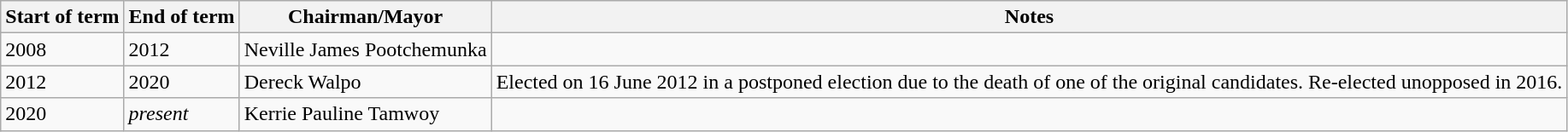<table class="wikitable">
<tr>
<th>Start of term</th>
<th>End of term</th>
<th>Chairman/Mayor</th>
<th>Notes</th>
</tr>
<tr>
<td>2008</td>
<td>2012</td>
<td>Neville James Pootchemunka</td>
<td></td>
</tr>
<tr>
<td>2012</td>
<td>2020</td>
<td>Dereck Walpo</td>
<td>Elected on 16 June 2012 in a postponed election due to the death of one of the original candidates. Re-elected unopposed in 2016.</td>
</tr>
<tr>
<td>2020</td>
<td><em>present</em></td>
<td>Kerrie Pauline Tamwoy</td>
<td></td>
</tr>
</table>
